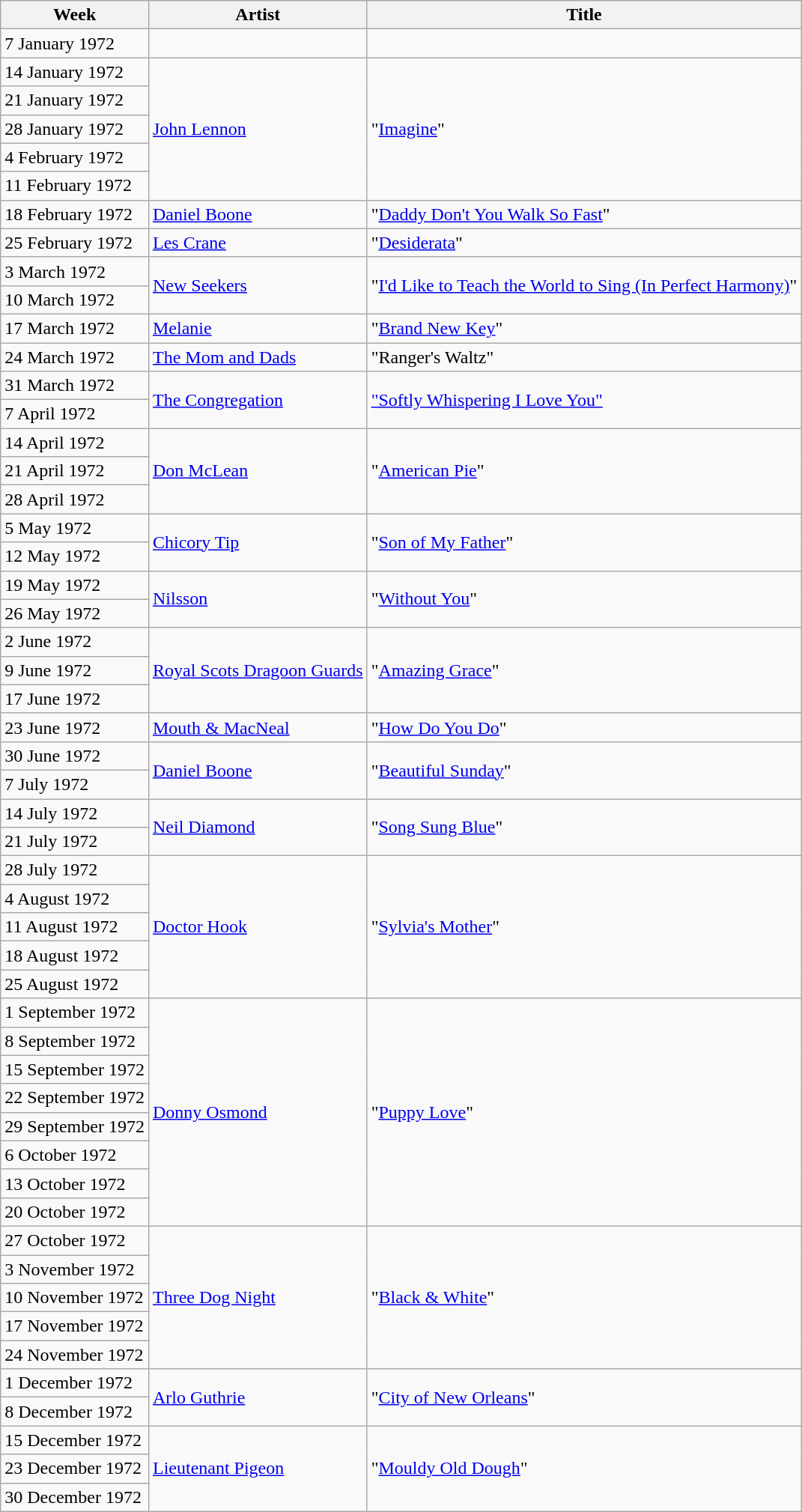<table class="wikitable">
<tr>
<th>Week</th>
<th>Artist</th>
<th>Title</th>
</tr>
<tr>
<td>7 January 1972</td>
<td></td>
<td></td>
</tr>
<tr>
<td>14 January 1972</td>
<td rowspan="5"><a href='#'>John Lennon</a></td>
<td rowspan="5">"<a href='#'>Imagine</a>"</td>
</tr>
<tr>
<td>21 January 1972</td>
</tr>
<tr>
<td>28 January 1972</td>
</tr>
<tr>
<td>4 February 1972</td>
</tr>
<tr>
<td>11 February 1972</td>
</tr>
<tr>
<td>18 February 1972</td>
<td><a href='#'>Daniel Boone</a></td>
<td>"<a href='#'>Daddy Don't You Walk So Fast</a>"</td>
</tr>
<tr>
<td>25 February 1972</td>
<td><a href='#'>Les Crane</a></td>
<td>"<a href='#'>Desiderata</a>"</td>
</tr>
<tr>
<td>3 March 1972</td>
<td rowspan="2"><a href='#'>New Seekers</a></td>
<td rowspan="2">"<a href='#'>I'd Like to Teach the World to Sing (In Perfect Harmony)</a>"</td>
</tr>
<tr>
<td>10 March 1972</td>
</tr>
<tr>
<td>17 March 1972</td>
<td><a href='#'>Melanie</a></td>
<td>"<a href='#'>Brand New Key</a>"</td>
</tr>
<tr>
<td>24 March 1972</td>
<td><a href='#'>The Mom and Dads</a></td>
<td>"Ranger's Waltz"</td>
</tr>
<tr>
<td>31 March 1972</td>
<td rowspan="2"><a href='#'>The Congregation</a></td>
<td rowspan="2"><a href='#'>"Softly Whispering I Love You"</a></td>
</tr>
<tr>
<td>7 April 1972</td>
</tr>
<tr>
<td>14 April 1972</td>
<td rowspan="3"><a href='#'>Don McLean</a></td>
<td rowspan="3">"<a href='#'>American Pie</a>"</td>
</tr>
<tr>
<td>21 April 1972</td>
</tr>
<tr>
<td>28 April 1972</td>
</tr>
<tr>
<td>5 May 1972</td>
<td rowspan="2"><a href='#'>Chicory Tip</a></td>
<td rowspan="2">"<a href='#'>Son of My Father</a>"</td>
</tr>
<tr>
<td>12 May 1972</td>
</tr>
<tr>
<td>19 May 1972</td>
<td rowspan="2"><a href='#'> Nilsson</a></td>
<td rowspan="2">"<a href='#'>Without You</a>"</td>
</tr>
<tr>
<td>26 May 1972</td>
</tr>
<tr>
<td>2 June 1972</td>
<td rowspan="3"><a href='#'>Royal Scots Dragoon Guards</a></td>
<td rowspan="3">"<a href='#'>Amazing Grace</a>"</td>
</tr>
<tr>
<td>9 June 1972</td>
</tr>
<tr>
<td>17 June 1972</td>
</tr>
<tr>
<td>23 June 1972</td>
<td><a href='#'>Mouth & MacNeal</a></td>
<td>"<a href='#'>How Do You Do</a>"</td>
</tr>
<tr>
<td>30 June 1972</td>
<td rowspan="2"><a href='#'>Daniel Boone</a></td>
<td rowspan="2">"<a href='#'>Beautiful Sunday</a>"</td>
</tr>
<tr>
<td>7 July 1972</td>
</tr>
<tr>
<td>14 July 1972</td>
<td rowspan="2"><a href='#'>Neil Diamond</a></td>
<td rowspan="2">"<a href='#'>Song Sung Blue</a>"</td>
</tr>
<tr>
<td>21 July 1972</td>
</tr>
<tr>
<td>28 July 1972</td>
<td rowspan="5"><a href='#'>Doctor Hook</a></td>
<td rowspan="5">"<a href='#'>Sylvia's Mother</a>"</td>
</tr>
<tr>
<td>4 August 1972</td>
</tr>
<tr>
<td>11 August 1972</td>
</tr>
<tr>
<td>18 August 1972</td>
</tr>
<tr>
<td>25 August 1972</td>
</tr>
<tr>
<td>1 September 1972</td>
<td rowspan="8"><a href='#'>Donny Osmond</a></td>
<td rowspan="8">"<a href='#'>Puppy Love</a>"</td>
</tr>
<tr>
<td>8 September 1972</td>
</tr>
<tr>
<td>15 September 1972</td>
</tr>
<tr>
<td>22 September 1972</td>
</tr>
<tr>
<td>29 September 1972</td>
</tr>
<tr>
<td>6 October 1972</td>
</tr>
<tr>
<td>13 October 1972</td>
</tr>
<tr>
<td>20 October 1972</td>
</tr>
<tr>
<td>27 October 1972</td>
<td rowspan="5"><a href='#'>Three Dog Night</a></td>
<td rowspan="5">"<a href='#'>Black & White</a>"</td>
</tr>
<tr>
<td>3 November 1972</td>
</tr>
<tr>
<td>10 November 1972</td>
</tr>
<tr>
<td>17 November 1972</td>
</tr>
<tr>
<td>24 November 1972</td>
</tr>
<tr>
<td>1 December 1972</td>
<td rowspan="2"><a href='#'>Arlo Guthrie</a></td>
<td rowspan="2">"<a href='#'>City of New Orleans</a>"</td>
</tr>
<tr>
<td>8 December 1972</td>
</tr>
<tr>
<td>15 December 1972</td>
<td rowspan="3"><a href='#'>Lieutenant Pigeon</a></td>
<td rowspan="3">"<a href='#'>Mouldy Old Dough</a>"</td>
</tr>
<tr>
<td>23 December 1972</td>
</tr>
<tr>
<td>30 December 1972</td>
</tr>
</table>
